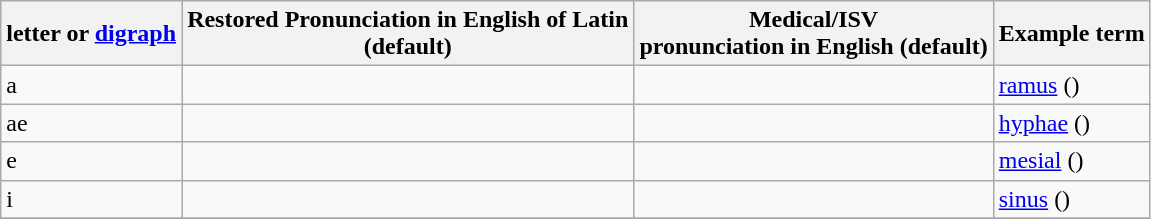<table class="wikitable" border="1">
<tr>
<th>letter or <a href='#'>digraph</a></th>
<th>Restored Pronunciation in English of Latin <br> (default)</th>
<th>Medical/ISV <br> pronunciation in English (default)</th>
<th>Example term</th>
</tr>
<tr>
<td>a</td>
<td></td>
<td></td>
<td><a href='#'>ramus</a> ()</td>
</tr>
<tr>
<td>ae</td>
<td></td>
<td></td>
<td><a href='#'>hyphae</a> ()</td>
</tr>
<tr>
<td>e</td>
<td></td>
<td></td>
<td><a href='#'>mesial</a> ()</td>
</tr>
<tr>
<td>i</td>
<td></td>
<td></td>
<td><a href='#'>sinus</a> ()</td>
</tr>
<tr>
</tr>
</table>
